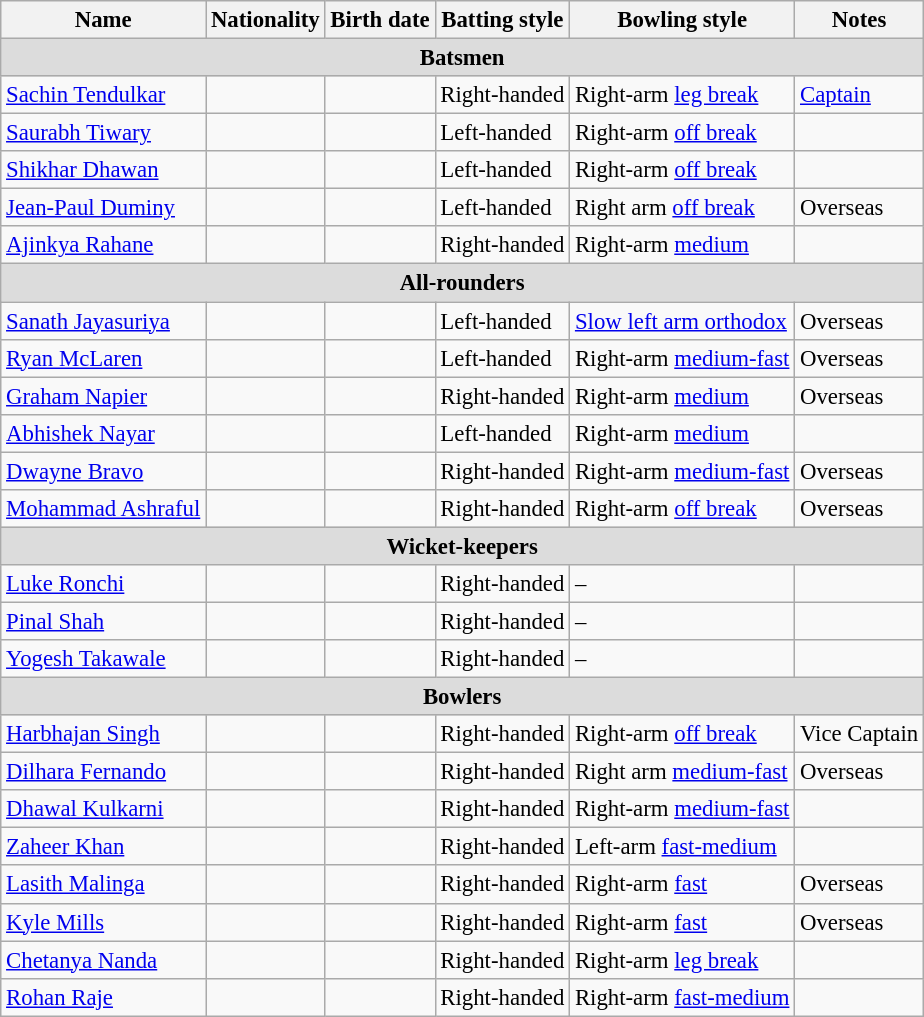<table class="wikitable" style="font-size:95%;">
<tr>
<th>Name</th>
<th>Nationality</th>
<th>Birth date</th>
<th>Batting style</th>
<th>Bowling style</th>
<th>Notes</th>
</tr>
<tr>
<th colspan="7" style="background: #DCDCDC" align=center>Batsmen</th>
</tr>
<tr>
<td><a href='#'>Sachin Tendulkar</a></td>
<td></td>
<td></td>
<td>Right-handed</td>
<td>Right-arm <a href='#'>leg break</a></td>
<td><a href='#'>Captain</a></td>
</tr>
<tr>
<td><a href='#'>Saurabh Tiwary</a></td>
<td></td>
<td></td>
<td>Left-handed</td>
<td>Right-arm <a href='#'>off break</a></td>
<td></td>
</tr>
<tr>
<td><a href='#'>Shikhar Dhawan</a></td>
<td></td>
<td></td>
<td>Left-handed</td>
<td>Right-arm <a href='#'>off break</a></td>
<td></td>
</tr>
<tr>
<td><a href='#'>Jean-Paul Duminy</a></td>
<td></td>
<td></td>
<td>Left-handed</td>
<td>Right arm <a href='#'>off break</a></td>
<td>Overseas</td>
</tr>
<tr>
<td><a href='#'>Ajinkya Rahane</a></td>
<td></td>
<td></td>
<td>Right-handed</td>
<td>Right-arm <a href='#'>medium</a></td>
<td></td>
</tr>
<tr>
<th colspan="6" style="background: #DCDCDC" align=center>All-rounders</th>
</tr>
<tr>
<td><a href='#'>Sanath Jayasuriya</a></td>
<td></td>
<td></td>
<td>Left-handed</td>
<td><a href='#'>Slow left arm orthodox</a></td>
<td>Overseas</td>
</tr>
<tr>
<td><a href='#'>Ryan McLaren</a></td>
<td></td>
<td></td>
<td>Left-handed</td>
<td>Right-arm <a href='#'>medium-fast</a></td>
<td>Overseas</td>
</tr>
<tr>
<td><a href='#'>Graham Napier</a></td>
<td></td>
<td></td>
<td>Right-handed</td>
<td>Right-arm <a href='#'>medium</a></td>
<td>Overseas</td>
</tr>
<tr>
<td><a href='#'>Abhishek Nayar</a></td>
<td></td>
<td></td>
<td>Left-handed</td>
<td>Right-arm <a href='#'>medium</a></td>
<td></td>
</tr>
<tr>
<td><a href='#'>Dwayne Bravo</a></td>
<td></td>
<td></td>
<td>Right-handed</td>
<td>Right-arm <a href='#'>medium-fast</a></td>
<td>Overseas</td>
</tr>
<tr>
<td><a href='#'>Mohammad Ashraful</a></td>
<td></td>
<td></td>
<td>Right-handed</td>
<td>Right-arm <a href='#'>off break</a></td>
<td>Overseas</td>
</tr>
<tr>
<th colspan="6" style="background: #DCDCDC" align=center>Wicket-keepers</th>
</tr>
<tr>
<td><a href='#'>Luke Ronchi</a></td>
<td></td>
<td></td>
<td>Right-handed</td>
<td>–</td>
<td></td>
</tr>
<tr>
<td><a href='#'>Pinal Shah</a></td>
<td></td>
<td></td>
<td>Right-handed</td>
<td>–</td>
<td></td>
</tr>
<tr>
<td><a href='#'>Yogesh Takawale</a></td>
<td></td>
<td></td>
<td>Right-handed</td>
<td>–</td>
<td></td>
</tr>
<tr>
<th colspan="6" style="background: #DCDCDC" align=center>Bowlers</th>
</tr>
<tr>
<td><a href='#'>Harbhajan Singh</a></td>
<td></td>
<td></td>
<td>Right-handed</td>
<td>Right-arm <a href='#'>off break</a></td>
<td>Vice Captain</td>
</tr>
<tr>
<td><a href='#'>Dilhara Fernando</a></td>
<td></td>
<td></td>
<td>Right-handed</td>
<td>Right arm <a href='#'>medium-fast</a></td>
<td>Overseas</td>
</tr>
<tr>
<td><a href='#'>Dhawal Kulkarni</a></td>
<td></td>
<td></td>
<td>Right-handed</td>
<td>Right-arm <a href='#'>medium-fast</a></td>
<td></td>
</tr>
<tr>
<td><a href='#'>Zaheer Khan</a></td>
<td></td>
<td></td>
<td>Right-handed</td>
<td>Left-arm <a href='#'>fast-medium</a></td>
<td></td>
</tr>
<tr>
<td><a href='#'>Lasith Malinga</a></td>
<td></td>
<td></td>
<td>Right-handed</td>
<td>Right-arm <a href='#'>fast</a></td>
<td>Overseas</td>
</tr>
<tr>
<td><a href='#'>Kyle Mills</a></td>
<td></td>
<td></td>
<td>Right-handed</td>
<td>Right-arm <a href='#'>fast</a></td>
<td>Overseas</td>
</tr>
<tr>
<td><a href='#'>Chetanya Nanda</a></td>
<td></td>
<td></td>
<td>Right-handed</td>
<td>Right-arm <a href='#'>leg break</a></td>
<td></td>
</tr>
<tr>
<td><a href='#'>Rohan Raje</a></td>
<td></td>
<td></td>
<td>Right-handed</td>
<td>Right-arm <a href='#'>fast-medium</a></td>
<td></td>
</tr>
</table>
